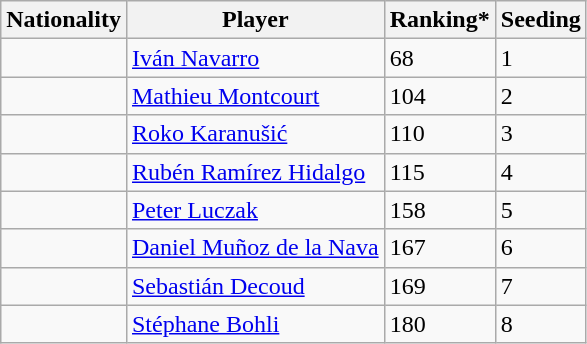<table class="wikitable" border="1">
<tr>
<th>Nationality</th>
<th>Player</th>
<th>Ranking*</th>
<th>Seeding</th>
</tr>
<tr>
<td></td>
<td><a href='#'>Iván Navarro</a></td>
<td>68</td>
<td>1</td>
</tr>
<tr>
<td></td>
<td><a href='#'>Mathieu Montcourt</a></td>
<td>104</td>
<td>2</td>
</tr>
<tr>
<td></td>
<td><a href='#'>Roko Karanušić</a></td>
<td>110</td>
<td>3</td>
</tr>
<tr>
<td></td>
<td><a href='#'>Rubén Ramírez Hidalgo</a></td>
<td>115</td>
<td>4</td>
</tr>
<tr>
<td></td>
<td><a href='#'>Peter Luczak</a></td>
<td>158</td>
<td>5</td>
</tr>
<tr>
<td></td>
<td><a href='#'>Daniel Muñoz de la Nava</a></td>
<td>167</td>
<td>6</td>
</tr>
<tr>
<td></td>
<td><a href='#'>Sebastián Decoud</a></td>
<td>169</td>
<td>7</td>
</tr>
<tr>
<td></td>
<td><a href='#'>Stéphane Bohli</a></td>
<td>180</td>
<td>8</td>
</tr>
</table>
